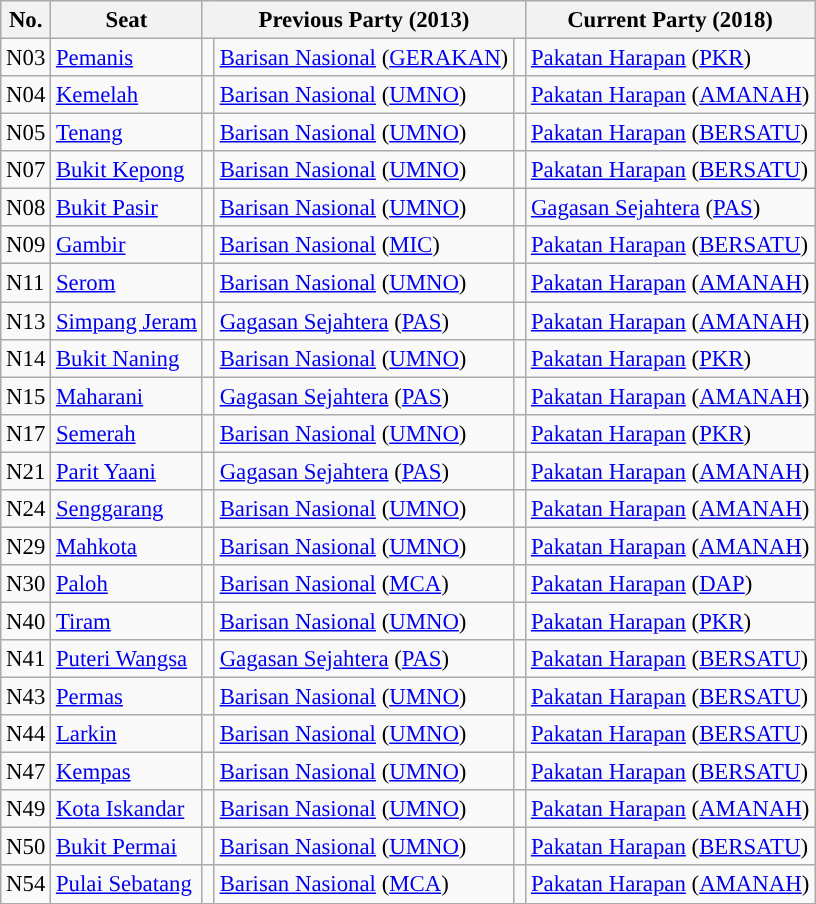<table class="wikitable sortable" style="font-size:95%;">
<tr>
<th scope="col">No.</th>
<th scope="col">Seat</th>
<th colspan="3" scope="col">Previous Party (2013)</th>
<th colspan="3" scope="col">Current Party (2018)</th>
</tr>
<tr>
<td>N03</td>
<td> <a href='#'>Pemanis</a></td>
<td width="1"></td>
<td><a href='#'>Barisan Nasional</a> (<a href='#'>GERAKAN</a>)</td>
<td width="1"></td>
<td><a href='#'>Pakatan Harapan</a> (<a href='#'>PKR</a>)</td>
</tr>
<tr>
<td>N04</td>
<td> <a href='#'>Kemelah</a></td>
<td width="1"></td>
<td><a href='#'>Barisan Nasional</a> (<a href='#'>UMNO</a>)</td>
<td width="1"></td>
<td><a href='#'>Pakatan Harapan</a> (<a href='#'>AMANAH</a>)</td>
</tr>
<tr>
<td>N05</td>
<td> <a href='#'>Tenang</a></td>
<td width="1"></td>
<td><a href='#'>Barisan Nasional</a> (<a href='#'>UMNO</a>)</td>
<td width="1"></td>
<td><a href='#'>Pakatan Harapan</a> (<a href='#'>BERSATU</a>)</td>
</tr>
<tr>
<td>N07</td>
<td> <a href='#'>Bukit Kepong</a></td>
<td width="1"></td>
<td><a href='#'>Barisan Nasional</a> (<a href='#'>UMNO</a>)</td>
<td width="1"></td>
<td><a href='#'>Pakatan Harapan</a> (<a href='#'>BERSATU</a>)</td>
</tr>
<tr>
<td>N08</td>
<td> <a href='#'>Bukit Pasir</a></td>
<td width="1"></td>
<td><a href='#'>Barisan Nasional</a> (<a href='#'>UMNO</a>)</td>
<td width="1"></td>
<td><a href='#'>Gagasan Sejahtera</a> (<a href='#'>PAS</a>)</td>
</tr>
<tr>
<td>N09</td>
<td> <a href='#'>Gambir</a></td>
<td width="1"></td>
<td><a href='#'>Barisan Nasional</a> (<a href='#'>MIC</a>)</td>
<td width="1"></td>
<td><a href='#'>Pakatan Harapan</a> (<a href='#'>BERSATU</a>)</td>
</tr>
<tr>
<td>N11</td>
<td> <a href='#'>Serom</a></td>
<td width="1"></td>
<td><a href='#'>Barisan Nasional</a> (<a href='#'>UMNO</a>)</td>
<td width="1"></td>
<td><a href='#'>Pakatan Harapan</a> (<a href='#'>AMANAH</a>)</td>
</tr>
<tr>
<td>N13</td>
<td> <a href='#'>Simpang Jeram</a></td>
<td width="1"></td>
<td><a href='#'>Gagasan Sejahtera</a> (<a href='#'>PAS</a>)</td>
<td width="1"></td>
<td><a href='#'>Pakatan Harapan</a> (<a href='#'>AMANAH</a>)</td>
</tr>
<tr>
<td>N14</td>
<td> <a href='#'>Bukit Naning</a></td>
<td width="1"></td>
<td><a href='#'>Barisan Nasional</a> (<a href='#'>UMNO</a>)</td>
<td width="1"></td>
<td><a href='#'>Pakatan Harapan</a> (<a href='#'>PKR</a>)</td>
</tr>
<tr>
<td>N15</td>
<td> <a href='#'>Maharani</a></td>
<td width="1"></td>
<td><a href='#'>Gagasan Sejahtera</a> (<a href='#'>PAS</a>)</td>
<td width="1"></td>
<td><a href='#'>Pakatan Harapan</a> (<a href='#'>AMANAH</a>)</td>
</tr>
<tr>
<td>N17</td>
<td> <a href='#'>Semerah</a></td>
<td width="1"></td>
<td><a href='#'>Barisan Nasional</a> (<a href='#'>UMNO</a>)</td>
<td width="1"></td>
<td><a href='#'>Pakatan Harapan</a> (<a href='#'>PKR</a>)</td>
</tr>
<tr>
<td>N21</td>
<td> <a href='#'>Parit Yaani</a></td>
<td width="1"></td>
<td><a href='#'>Gagasan Sejahtera</a> (<a href='#'>PAS</a>)</td>
<td width="1"></td>
<td><a href='#'>Pakatan Harapan</a> (<a href='#'>AMANAH</a>)</td>
</tr>
<tr>
<td>N24</td>
<td> <a href='#'>Senggarang</a></td>
<td width="1"></td>
<td><a href='#'>Barisan Nasional</a> (<a href='#'>UMNO</a>)</td>
<td width="1"></td>
<td><a href='#'>Pakatan Harapan</a> (<a href='#'>AMANAH</a>)</td>
</tr>
<tr>
<td>N29</td>
<td> <a href='#'>Mahkota</a></td>
<td width="1"></td>
<td><a href='#'>Barisan Nasional</a> (<a href='#'>UMNO</a>)</td>
<td width="1"></td>
<td><a href='#'>Pakatan Harapan</a> (<a href='#'>AMANAH</a>)</td>
</tr>
<tr>
<td>N30</td>
<td> <a href='#'>Paloh</a></td>
<td width="1"></td>
<td><a href='#'>Barisan Nasional</a> (<a href='#'>MCA</a>)</td>
<td width="1"></td>
<td><a href='#'>Pakatan Harapan</a> (<a href='#'>DAP</a>)</td>
</tr>
<tr>
<td>N40</td>
<td> <a href='#'>Tiram</a></td>
<td width="1"></td>
<td><a href='#'>Barisan Nasional</a> (<a href='#'>UMNO</a>)</td>
<td width="1"></td>
<td><a href='#'>Pakatan Harapan</a> (<a href='#'>PKR</a>)</td>
</tr>
<tr>
<td>N41</td>
<td> <a href='#'>Puteri Wangsa</a></td>
<td width="1"></td>
<td><a href='#'>Gagasan Sejahtera</a> (<a href='#'>PAS</a>)</td>
<td width="1"></td>
<td><a href='#'>Pakatan Harapan</a> (<a href='#'>BERSATU</a>)</td>
</tr>
<tr>
<td>N43</td>
<td> <a href='#'>Permas</a></td>
<td width="1"></td>
<td><a href='#'>Barisan Nasional</a> (<a href='#'>UMNO</a>)</td>
<td width="1"></td>
<td><a href='#'>Pakatan Harapan</a> (<a href='#'>BERSATU</a>)</td>
</tr>
<tr>
<td>N44</td>
<td> <a href='#'>Larkin</a></td>
<td width="1"></td>
<td><a href='#'>Barisan Nasional</a> (<a href='#'>UMNO</a>)</td>
<td width="1"></td>
<td><a href='#'>Pakatan Harapan</a> (<a href='#'>BERSATU</a>)</td>
</tr>
<tr>
<td>N47</td>
<td> <a href='#'>Kempas</a></td>
<td width="1"></td>
<td><a href='#'>Barisan Nasional</a> (<a href='#'>UMNO</a>)</td>
<td width="1"></td>
<td><a href='#'>Pakatan Harapan</a> (<a href='#'>BERSATU</a>)</td>
</tr>
<tr>
<td>N49</td>
<td> <a href='#'>Kota Iskandar</a></td>
<td width="1"></td>
<td><a href='#'>Barisan Nasional</a> (<a href='#'>UMNO</a>)</td>
<td width="1"></td>
<td><a href='#'>Pakatan Harapan</a> (<a href='#'>AMANAH</a>)</td>
</tr>
<tr>
<td>N50</td>
<td> <a href='#'>Bukit Permai</a></td>
<td width="1"></td>
<td><a href='#'>Barisan Nasional</a> (<a href='#'>UMNO</a>)</td>
<td width="1"></td>
<td><a href='#'>Pakatan Harapan</a> (<a href='#'>BERSATU</a>)</td>
</tr>
<tr>
<td>N54</td>
<td> <a href='#'>Pulai Sebatang</a></td>
<td width="1"></td>
<td><a href='#'>Barisan Nasional</a> (<a href='#'>MCA</a>)</td>
<td width="1"></td>
<td><a href='#'>Pakatan Harapan</a> (<a href='#'>AMANAH</a>)</td>
</tr>
</table>
